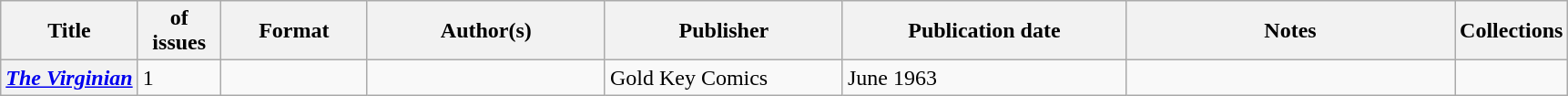<table class="wikitable">
<tr>
<th>Title</th>
<th style="width:40pt"> of issues</th>
<th style="width:75pt">Format</th>
<th style="width:125pt">Author(s)</th>
<th style="width:125pt">Publisher</th>
<th style="width:150pt">Publication date</th>
<th style="width:175pt">Notes</th>
<th>Collections</th>
</tr>
<tr>
<th><em><a href='#'>The Virginian</a></em></th>
<td>1</td>
<td></td>
<td></td>
<td>Gold Key Comics</td>
<td>June 1963</td>
<td></td>
<td></td>
</tr>
</table>
